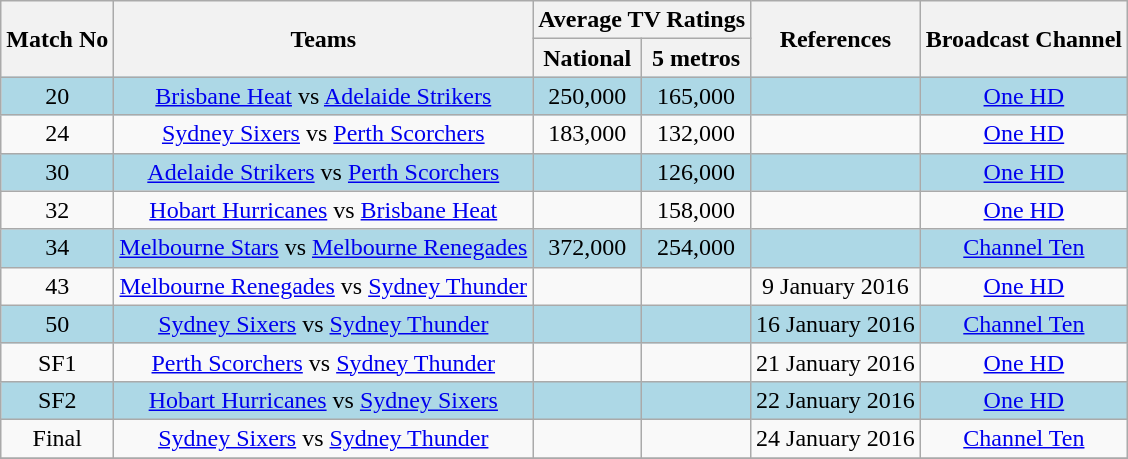<table class="wikitable" style="text-align: center;">
<tr>
<th rowspan="2">Match No</th>
<th rowspan="2">Teams</th>
<th colspan="2">Average TV Ratings</th>
<th rowspan="2">References</th>
<th rowspan="2">Broadcast Channel</th>
</tr>
<tr>
<th>National</th>
<th>5 metros</th>
</tr>
<tr style="background:lightblue;">
<td>20</td>
<td><a href='#'>Brisbane Heat</a> vs <a href='#'>Adelaide Strikers</a></td>
<td>250,000</td>
<td>165,000</td>
<td></td>
<td><a href='#'>One HD</a></td>
</tr>
<tr>
<td>24</td>
<td><a href='#'>Sydney Sixers</a> vs <a href='#'>Perth Scorchers</a></td>
<td>183,000</td>
<td>132,000</td>
<td></td>
<td><a href='#'>One HD</a></td>
</tr>
<tr style="background:lightblue;">
<td>30</td>
<td><a href='#'>Adelaide Strikers</a> vs <a href='#'>Perth Scorchers</a></td>
<td></td>
<td>126,000</td>
<td></td>
<td><a href='#'>One HD</a></td>
</tr>
<tr>
<td>32</td>
<td><a href='#'>Hobart Hurricanes</a> vs <a href='#'>Brisbane Heat</a></td>
<td></td>
<td>158,000</td>
<td></td>
<td><a href='#'>One HD</a></td>
</tr>
<tr style="background:lightblue;">
<td>34</td>
<td><a href='#'>Melbourne Stars</a> vs <a href='#'>Melbourne Renegades</a></td>
<td>372,000</td>
<td>254,000</td>
<td></td>
<td><a href='#'>Channel Ten</a></td>
</tr>
<tr>
<td>43</td>
<td><a href='#'>Melbourne Renegades</a> vs <a href='#'>Sydney Thunder</a></td>
<td></td>
<td></td>
<td>9 January 2016</td>
<td><a href='#'>One HD</a></td>
</tr>
<tr style="background:lightblue;">
<td>50</td>
<td><a href='#'>Sydney Sixers</a> vs <a href='#'>Sydney Thunder</a></td>
<td></td>
<td></td>
<td>16 January 2016</td>
<td><a href='#'>Channel Ten</a></td>
</tr>
<tr>
<td>SF1</td>
<td><a href='#'>Perth Scorchers</a> vs <a href='#'>Sydney Thunder</a></td>
<td></td>
<td></td>
<td>21 January 2016</td>
<td><a href='#'>One HD</a></td>
</tr>
<tr style="background:lightblue;">
<td>SF2</td>
<td><a href='#'>Hobart Hurricanes</a> vs <a href='#'>Sydney Sixers</a></td>
<td></td>
<td></td>
<td>22 January 2016</td>
<td><a href='#'>One HD</a></td>
</tr>
<tr>
<td>Final</td>
<td><a href='#'>Sydney Sixers</a> vs <a href='#'>Sydney Thunder</a></td>
<td></td>
<td></td>
<td>24 January 2016</td>
<td><a href='#'>Channel Ten</a></td>
</tr>
<tr>
</tr>
</table>
